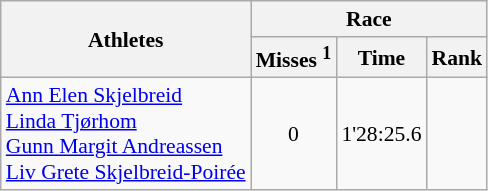<table class="wikitable" border="1" style="font-size:90%">
<tr>
<th rowspan=2>Athletes</th>
<th colspan=3>Race</th>
</tr>
<tr>
<th>Misses <sup>1</sup></th>
<th>Time</th>
<th>Rank</th>
</tr>
<tr>
<td><a href='#'>Ann Elen Skjelbreid</a><br><a href='#'>Linda Tjørhom</a><br><a href='#'>Gunn Margit Andreassen</a><br><a href='#'>Liv Grete Skjelbreid-Poirée</a></td>
<td align=center>0</td>
<td align=center>1'28:25.6</td>
<td align=center></td>
</tr>
</table>
